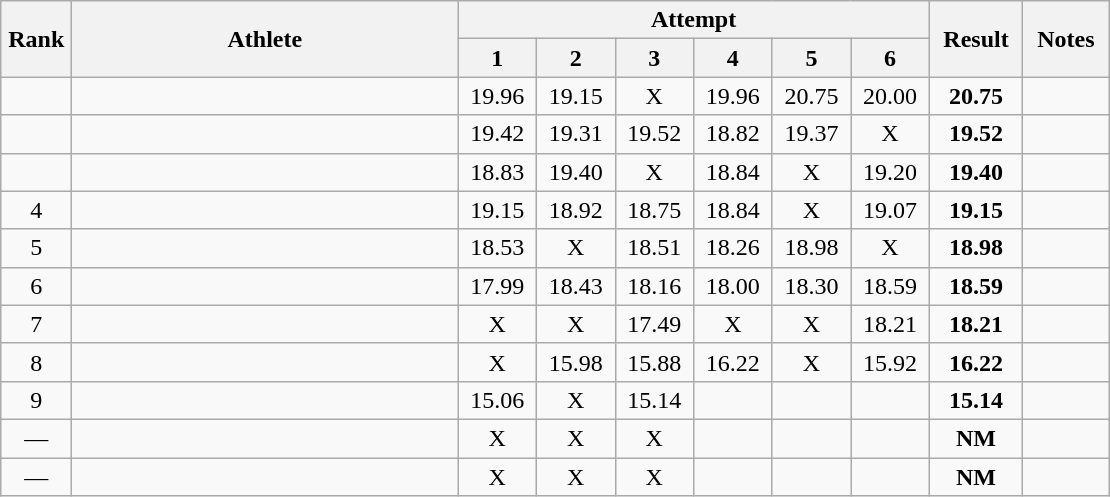<table class="wikitable" style="text-align:center">
<tr>
<th rowspan=2 width=40>Rank</th>
<th rowspan=2 width=250>Athlete</th>
<th colspan=6>Attempt</th>
<th rowspan=2 width=55>Result</th>
<th rowspan=2 width=50>Notes</th>
</tr>
<tr>
<th width=45>1</th>
<th width=45>2</th>
<th width=45>3</th>
<th width=45>4</th>
<th width=45>5</th>
<th width=45>6</th>
</tr>
<tr>
<td></td>
<td align=left></td>
<td>19.96</td>
<td>19.15</td>
<td>X</td>
<td>19.96</td>
<td>20.75</td>
<td>20.00</td>
<td><strong>20.75</strong></td>
<td></td>
</tr>
<tr>
<td></td>
<td align=left></td>
<td>19.42</td>
<td>19.31</td>
<td>19.52</td>
<td>18.82</td>
<td>19.37</td>
<td>X</td>
<td><strong>19.52</strong></td>
<td></td>
</tr>
<tr>
<td></td>
<td align=left></td>
<td>18.83</td>
<td>19.40</td>
<td>X</td>
<td>18.84</td>
<td>X</td>
<td>19.20</td>
<td><strong>19.40</strong></td>
<td></td>
</tr>
<tr>
<td>4</td>
<td align=left></td>
<td>19.15</td>
<td>18.92</td>
<td>18.75</td>
<td>18.84</td>
<td>X</td>
<td>19.07</td>
<td><strong>19.15</strong></td>
<td></td>
</tr>
<tr>
<td>5</td>
<td align=left></td>
<td>18.53</td>
<td>X</td>
<td>18.51</td>
<td>18.26</td>
<td>18.98</td>
<td>X</td>
<td><strong>18.98</strong></td>
<td></td>
</tr>
<tr>
<td>6</td>
<td align=left></td>
<td>17.99</td>
<td>18.43</td>
<td>18.16</td>
<td>18.00</td>
<td>18.30</td>
<td>18.59</td>
<td><strong>18.59</strong></td>
<td></td>
</tr>
<tr>
<td>7</td>
<td align=left></td>
<td>X</td>
<td>X</td>
<td>17.49</td>
<td>X</td>
<td>X</td>
<td>18.21</td>
<td><strong>18.21</strong></td>
<td></td>
</tr>
<tr>
<td>8</td>
<td align=left></td>
<td>X</td>
<td>15.98</td>
<td>15.88</td>
<td>16.22</td>
<td>X</td>
<td>15.92</td>
<td><strong>16.22</strong></td>
<td></td>
</tr>
<tr>
<td>9</td>
<td align=left></td>
<td>15.06</td>
<td>X</td>
<td>15.14</td>
<td></td>
<td></td>
<td></td>
<td><strong>15.14</strong></td>
<td></td>
</tr>
<tr>
<td>—</td>
<td align=left></td>
<td>X</td>
<td>X</td>
<td>X</td>
<td></td>
<td></td>
<td></td>
<td><strong>NM</strong></td>
<td></td>
</tr>
<tr>
<td>—</td>
<td align=left></td>
<td>X</td>
<td>X</td>
<td>X</td>
<td></td>
<td></td>
<td></td>
<td><strong>NM</strong></td>
<td></td>
</tr>
</table>
